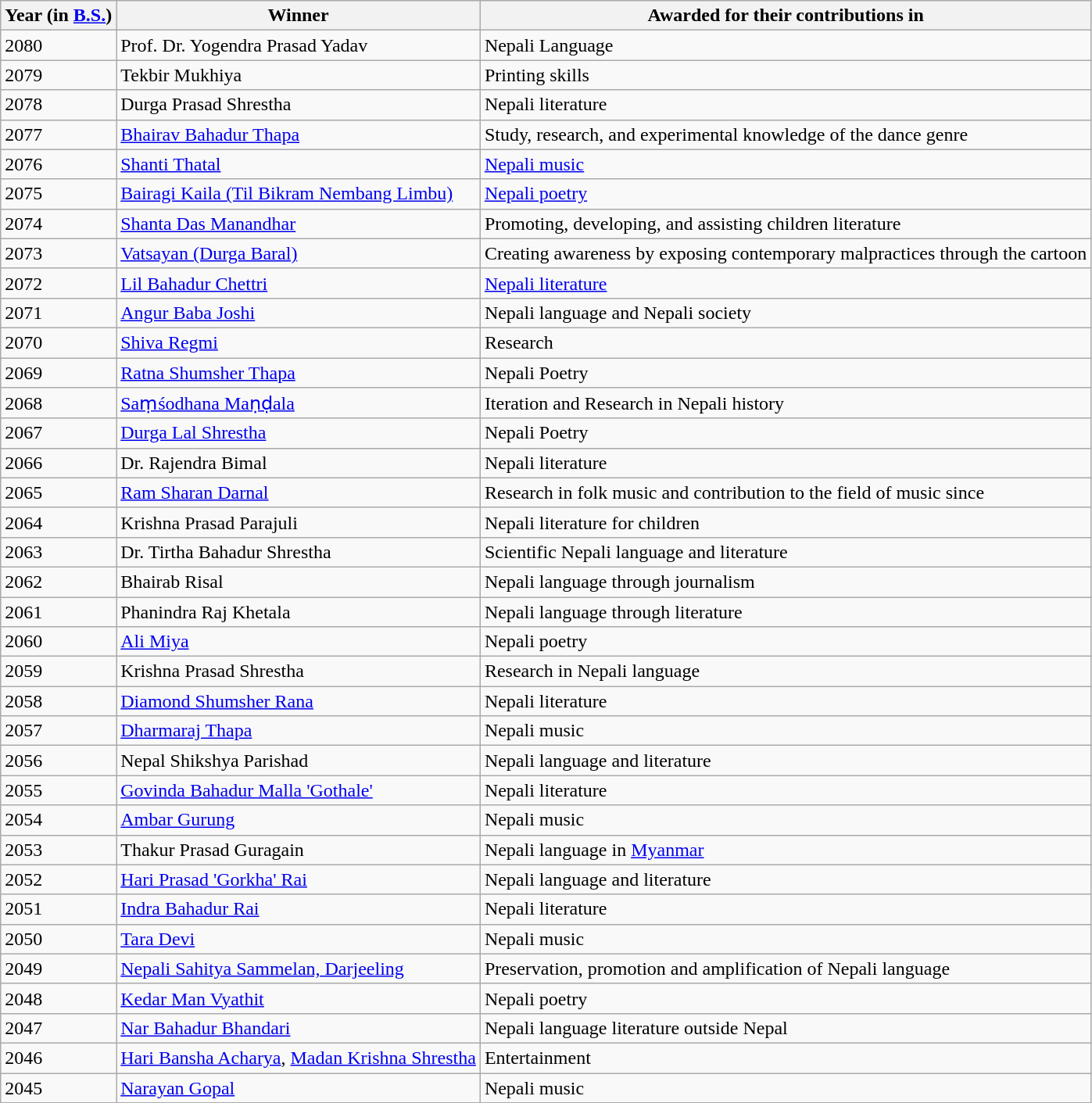<table class="wikitable">
<tr>
<th>Year (in <a href='#'>B.S.</a>)</th>
<th>Winner</th>
<th>Awarded for their contributions in</th>
</tr>
<tr>
<td>2080</td>
<td>Prof. Dr. Yogendra Prasad Yadav</td>
<td>Nepali Language</td>
</tr>
<tr>
<td>2079</td>
<td>Tekbir Mukhiya</td>
<td>Printing skills</td>
</tr>
<tr>
<td>2078</td>
<td>Durga Prasad Shrestha</td>
<td>Nepali literature</td>
</tr>
<tr>
<td>2077</td>
<td><a href='#'>Bhairav Bahadur Thapa</a></td>
<td>Study, research, and experimental knowledge of the dance genre</td>
</tr>
<tr>
<td>2076</td>
<td><a href='#'>Shanti Thatal</a></td>
<td><a href='#'>Nepali music</a></td>
</tr>
<tr>
<td>2075</td>
<td><a href='#'>Bairagi Kaila (Til Bikram Nembang Limbu)</a></td>
<td><a href='#'>Nepali poetry</a></td>
</tr>
<tr>
<td>2074</td>
<td><a href='#'>Shanta Das Manandhar</a></td>
<td>Promoting, developing, and assisting children literature</td>
</tr>
<tr>
<td>2073</td>
<td><a href='#'>Vatsayan (Durga Baral)</a></td>
<td>Creating awareness by exposing contemporary malpractices through the cartoon</td>
</tr>
<tr>
<td>2072</td>
<td><a href='#'>Lil Bahadur Chettri</a></td>
<td><a href='#'>Nepali literature</a></td>
</tr>
<tr>
<td>2071</td>
<td><a href='#'>Angur Baba Joshi</a></td>
<td>Nepali language and Nepali society</td>
</tr>
<tr>
<td>2070</td>
<td><a href='#'>Shiva Regmi</a></td>
<td>Research</td>
</tr>
<tr>
<td>2069</td>
<td><a href='#'>Ratna Shumsher Thapa</a></td>
<td>Nepali Poetry</td>
</tr>
<tr>
<td>2068</td>
<td><a href='#'>Saṃśodhana Maṇḍala</a></td>
<td>Iteration and Research in Nepali history</td>
</tr>
<tr>
<td>2067</td>
<td><a href='#'>Durga Lal Shrestha</a></td>
<td>Nepali Poetry</td>
</tr>
<tr>
<td>2066</td>
<td>Dr. Rajendra Bimal</td>
<td>Nepali literature</td>
</tr>
<tr>
<td>2065</td>
<td><a href='#'>Ram Sharan Darnal</a></td>
<td>Research in folk music and contribution to the field of music since</td>
</tr>
<tr>
<td>2064</td>
<td>Krishna Prasad Parajuli</td>
<td>Nepali literature for children</td>
</tr>
<tr>
<td>2063</td>
<td>Dr. Tirtha Bahadur Shrestha</td>
<td>Scientific Nepali language and literature</td>
</tr>
<tr>
<td>2062</td>
<td>Bhairab Risal</td>
<td>Nepali language through journalism</td>
</tr>
<tr>
<td>2061</td>
<td>Phanindra Raj Khetala</td>
<td>Nepali language through literature</td>
</tr>
<tr>
<td>2060</td>
<td><a href='#'>Ali Miya</a></td>
<td>Nepali poetry</td>
</tr>
<tr>
<td>2059</td>
<td>Krishna Prasad Shrestha</td>
<td>Research in Nepali language</td>
</tr>
<tr>
<td>2058</td>
<td><a href='#'>Diamond Shumsher Rana</a></td>
<td>Nepali literature</td>
</tr>
<tr>
<td>2057</td>
<td><a href='#'>Dharmaraj Thapa</a></td>
<td>Nepali music</td>
</tr>
<tr>
<td>2056</td>
<td>Nepal Shikshya Parishad</td>
<td>Nepali language and literature</td>
</tr>
<tr>
<td>2055</td>
<td><a href='#'>Govinda Bahadur Malla 'Gothale'</a></td>
<td>Nepali literature</td>
</tr>
<tr>
<td>2054</td>
<td><a href='#'>Ambar Gurung</a></td>
<td>Nepali music</td>
</tr>
<tr>
<td>2053</td>
<td>Thakur Prasad Guragain</td>
<td>Nepali language in <a href='#'>Myanmar</a></td>
</tr>
<tr>
<td>2052</td>
<td><a href='#'>Hari Prasad 'Gorkha' Rai</a></td>
<td>Nepali language and literature</td>
</tr>
<tr>
<td>2051</td>
<td><a href='#'>Indra Bahadur Rai</a></td>
<td>Nepali literature</td>
</tr>
<tr>
<td>2050</td>
<td><a href='#'>Tara Devi</a></td>
<td>Nepali music</td>
</tr>
<tr>
<td>2049</td>
<td><a href='#'>Nepali Sahitya Sammelan, Darjeeling</a></td>
<td>Preservation, promotion and amplification of Nepali language</td>
</tr>
<tr>
<td>2048</td>
<td><a href='#'>Kedar Man Vyathit</a></td>
<td>Nepali poetry</td>
</tr>
<tr>
<td>2047</td>
<td><a href='#'>Nar Bahadur Bhandari</a></td>
<td>Nepali language literature outside Nepal</td>
</tr>
<tr>
<td>2046</td>
<td><a href='#'>Hari Bansha Acharya</a>, <a href='#'>Madan Krishna Shrestha</a></td>
<td>Entertainment</td>
</tr>
<tr>
<td>2045</td>
<td><a href='#'>Narayan Gopal</a></td>
<td>Nepali music</td>
</tr>
</table>
